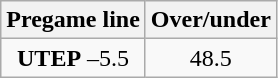<table class="wikitable">
<tr align="center">
<th style=>Pregame line</th>
<th style=>Over/under</th>
</tr>
<tr align="center">
<td><strong>UTEP</strong> –5.5</td>
<td>48.5</td>
</tr>
</table>
